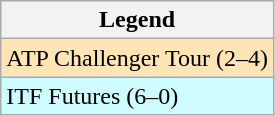<table class=wikitable>
<tr>
<th>Legend</th>
</tr>
<tr bgcolor=moccasin>
<td>ATP Challenger Tour (2–4)</td>
</tr>
<tr bgcolor=CFFCFF>
<td>ITF Futures (6–0)</td>
</tr>
</table>
